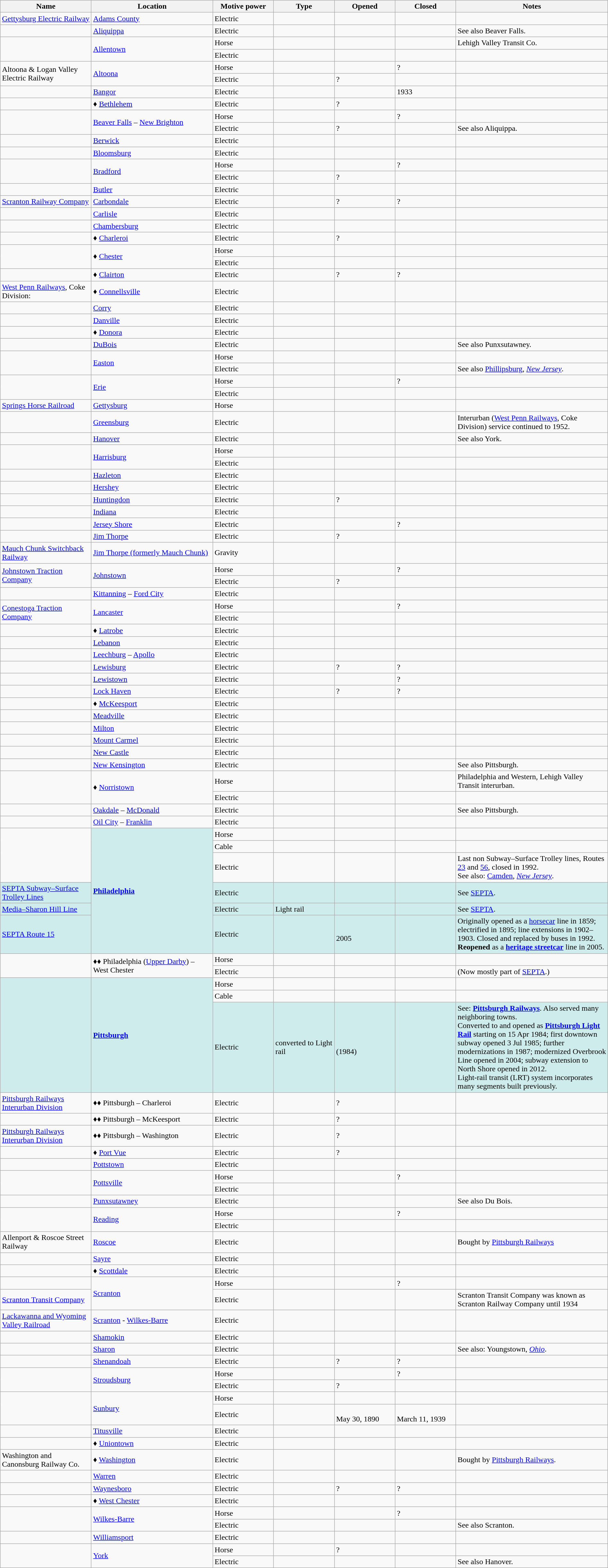<table class="wikitable sortable" width=100%>
<tr>
<th width=15%>Name</th>
<th width=20%>Location</th>
<th width=10%>Motive power</th>
<th width=10%>Type</th>
<th width=10%>Opened</th>
<th width=10%>Closed</th>
<th class="unsortable" width=25%>Notes</th>
</tr>
<tr>
<td><a href='#'>Gettysburg Electric Railway</a></td>
<td><a href='#'>Adams County</a></td>
<td>Electric</td>
<td> </td>
<td></td>
<td></td>
<td> </td>
</tr>
<tr>
<td> </td>
<td><a href='#'>Aliquippa</a></td>
<td>Electric</td>
<td> </td>
<td></td>
<td></td>
<td>See also Beaver Falls.</td>
</tr>
<tr>
<td rowspan="2"> </td>
<td rowspan="2"><a href='#'>Allentown</a></td>
<td>Horse</td>
<td> </td>
<td></td>
<td></td>
<td>Lehigh Valley Transit Co.</td>
</tr>
<tr>
<td>Electric</td>
<td> </td>
<td></td>
<td></td>
<td> </td>
</tr>
<tr>
<td rowspan="2">Altoona & Logan Valley Electric Railway</td>
<td rowspan="2"><a href='#'>Altoona</a></td>
<td>Horse</td>
<td> </td>
<td></td>
<td>?</td>
<td> </td>
</tr>
<tr>
<td>Electric</td>
<td> </td>
<td>?</td>
<td></td>
<td> </td>
</tr>
<tr>
<td> </td>
<td><a href='#'>Bangor</a></td>
<td>Electric</td>
<td> </td>
<td></td>
<td>1933</td>
<td> </td>
</tr>
<tr>
<td> </td>
<td>♦ <a href='#'>Bethlehem</a></td>
<td>Electric</td>
<td> </td>
<td>?</td>
<td></td>
<td> </td>
</tr>
<tr>
<td rowspan="2"> </td>
<td rowspan="2"><a href='#'>Beaver Falls</a> – <a href='#'>New Brighton</a></td>
<td>Horse</td>
<td> </td>
<td></td>
<td>?</td>
<td> </td>
</tr>
<tr>
<td>Electric</td>
<td> </td>
<td>?</td>
<td></td>
<td>See also Aliquippa.</td>
</tr>
<tr>
<td> </td>
<td><a href='#'>Berwick</a></td>
<td>Electric</td>
<td> </td>
<td></td>
<td></td>
<td> </td>
</tr>
<tr>
<td> </td>
<td><a href='#'>Bloomsburg</a></td>
<td>Electric</td>
<td> </td>
<td></td>
<td></td>
<td> </td>
</tr>
<tr>
<td rowspan="2"> </td>
<td rowspan="2"><a href='#'>Bradford</a></td>
<td>Horse</td>
<td> </td>
<td></td>
<td>?</td>
<td> </td>
</tr>
<tr>
<td>Electric</td>
<td> </td>
<td>?</td>
<td></td>
<td> </td>
</tr>
<tr>
<td> </td>
<td><a href='#'>Butler</a></td>
<td>Electric</td>
<td> </td>
<td></td>
<td></td>
<td> </td>
</tr>
<tr>
<td><a href='#'>Scranton Railway Company</a></td>
<td><a href='#'>Carbondale</a></td>
<td>Electric</td>
<td> </td>
<td>?</td>
<td>?</td>
<td> </td>
</tr>
<tr>
<td> </td>
<td><a href='#'>Carlisle</a></td>
<td>Electric</td>
<td> </td>
<td></td>
<td></td>
<td> </td>
</tr>
<tr>
<td> </td>
<td><a href='#'>Chambersburg</a></td>
<td>Electric</td>
<td> </td>
<td></td>
<td></td>
<td> </td>
</tr>
<tr>
<td> </td>
<td>♦ <a href='#'>Charleroi</a></td>
<td>Electric</td>
<td> </td>
<td>?</td>
<td></td>
<td> </td>
</tr>
<tr>
<td rowspan="2"> </td>
<td rowspan="2">♦ <a href='#'>Chester</a></td>
<td>Horse</td>
<td> </td>
<td></td>
<td></td>
<td> </td>
</tr>
<tr>
<td>Electric</td>
<td> </td>
<td></td>
<td></td>
<td> </td>
</tr>
<tr>
<td> </td>
<td>♦ <a href='#'>Clairton</a></td>
<td>Electric</td>
<td> </td>
<td>?</td>
<td>?</td>
<td> </td>
</tr>
<tr>
<td><a href='#'>West Penn Railways</a>, Coke Division:</td>
<td>♦ <a href='#'>Connellsville</a></td>
<td>Electric</td>
<td> </td>
<td></td>
<td></td>
<td> </td>
</tr>
<tr>
<td> </td>
<td><a href='#'>Corry</a></td>
<td>Electric</td>
<td> </td>
<td></td>
<td></td>
<td> </td>
</tr>
<tr>
<td> </td>
<td><a href='#'>Danville</a></td>
<td>Electric</td>
<td> </td>
<td></td>
<td></td>
<td> </td>
</tr>
<tr>
<td> </td>
<td>♦ <a href='#'>Donora</a></td>
<td>Electric</td>
<td> </td>
<td></td>
<td></td>
<td> </td>
</tr>
<tr>
<td> </td>
<td><a href='#'>DuBois</a></td>
<td>Electric</td>
<td> </td>
<td></td>
<td></td>
<td>See also Punxsutawney.</td>
</tr>
<tr>
<td rowspan="2"> </td>
<td rowspan="2"><a href='#'>Easton</a></td>
<td>Horse</td>
<td> </td>
<td></td>
<td></td>
<td> </td>
</tr>
<tr>
<td>Electric</td>
<td> </td>
<td></td>
<td></td>
<td>See also <a href='#'>Phillipsburg</a>, <em><a href='#'>New Jersey</a></em>.</td>
</tr>
<tr>
<td rowspan="2"> </td>
<td rowspan="2"><a href='#'>Erie</a></td>
<td>Horse</td>
<td> </td>
<td></td>
<td>?</td>
<td> </td>
</tr>
<tr>
<td>Electric</td>
<td> </td>
<td></td>
<td></td>
<td> </td>
</tr>
<tr>
<td><a href='#'>Springs Horse Railroad</a></td>
<td><a href='#'>Gettysburg</a></td>
<td>Horse</td>
<td> </td>
<td></td>
<td></td>
<td> </td>
</tr>
<tr>
<td> </td>
<td><a href='#'>Greensburg</a></td>
<td>Electric</td>
<td> </td>
<td></td>
<td></td>
<td>Interurban (<a href='#'>West Penn Railways</a>, Coke Division) service continued to 1952.</td>
</tr>
<tr>
<td> </td>
<td><a href='#'>Hanover</a></td>
<td>Electric</td>
<td> </td>
<td></td>
<td></td>
<td>See also York.</td>
</tr>
<tr>
<td rowspan="2"> </td>
<td rowspan="2"><a href='#'>Harrisburg</a></td>
<td>Horse</td>
<td> </td>
<td></td>
<td></td>
<td> </td>
</tr>
<tr>
<td>Electric</td>
<td> </td>
<td></td>
<td></td>
<td> </td>
</tr>
<tr>
<td> </td>
<td><a href='#'>Hazleton</a></td>
<td>Electric</td>
<td> </td>
<td></td>
<td></td>
<td> </td>
</tr>
<tr>
<td> </td>
<td><a href='#'>Hershey</a></td>
<td>Electric</td>
<td> </td>
<td></td>
<td></td>
<td> </td>
</tr>
<tr>
<td> </td>
<td><a href='#'>Huntingdon</a></td>
<td>Electric</td>
<td> </td>
<td>?</td>
<td></td>
<td> </td>
</tr>
<tr>
<td> </td>
<td><a href='#'>Indiana</a></td>
<td>Electric</td>
<td> </td>
<td></td>
<td></td>
<td> </td>
</tr>
<tr>
<td> </td>
<td><a href='#'>Jersey Shore</a></td>
<td>Electric</td>
<td> </td>
<td></td>
<td>?</td>
<td> </td>
</tr>
<tr>
<td> </td>
<td><a href='#'>Jim Thorpe</a></td>
<td>Electric</td>
<td> </td>
<td>?</td>
<td></td>
<td> </td>
</tr>
<tr>
<td><a href='#'>Mauch Chunk Switchback Railway</a></td>
<td><a href='#'>Jim Thorpe (formerly Mauch Chunk)</a></td>
<td>Gravity</td>
<td> </td>
<td> </td>
<td> </td>
<td> </td>
</tr>
<tr>
<td rowspan="2"><a href='#'>Johnstown Traction Company</a></td>
<td rowspan="2"><a href='#'>Johnstown</a></td>
<td>Horse</td>
<td> </td>
<td></td>
<td>?</td>
<td> </td>
</tr>
<tr>
<td>Electric</td>
<td> </td>
<td>?</td>
<td></td>
<td> </td>
</tr>
<tr>
<td> </td>
<td><a href='#'>Kittanning</a> – <a href='#'>Ford City</a></td>
<td>Electric</td>
<td> </td>
<td></td>
<td></td>
<td> </td>
</tr>
<tr>
<td rowspan="2"><a href='#'>Conestoga Traction Company</a></td>
<td rowspan="2"><a href='#'>Lancaster</a></td>
<td>Horse</td>
<td> </td>
<td></td>
<td>?</td>
<td> </td>
</tr>
<tr>
<td>Electric</td>
<td> </td>
<td></td>
<td></td>
<td> </td>
</tr>
<tr>
<td> </td>
<td>♦ <a href='#'>Latrobe</a></td>
<td>Electric</td>
<td> </td>
<td></td>
<td></td>
<td> </td>
</tr>
<tr>
<td> </td>
<td><a href='#'>Lebanon</a></td>
<td>Electric</td>
<td> </td>
<td></td>
<td></td>
<td> </td>
</tr>
<tr>
<td> </td>
<td><a href='#'>Leechburg</a> – <a href='#'>Apollo</a></td>
<td>Electric</td>
<td> </td>
<td></td>
<td></td>
<td> </td>
</tr>
<tr>
<td> </td>
<td><a href='#'>Lewisburg</a></td>
<td>Electric</td>
<td> </td>
<td>?</td>
<td>?</td>
<td> </td>
</tr>
<tr>
<td> </td>
<td><a href='#'>Lewistown</a></td>
<td>Electric</td>
<td> </td>
<td></td>
<td>?</td>
<td> </td>
</tr>
<tr>
<td> </td>
<td><a href='#'>Lock Haven</a></td>
<td>Electric</td>
<td> </td>
<td>?</td>
<td>?</td>
<td> </td>
</tr>
<tr>
<td> </td>
<td>♦ <a href='#'>McKeesport</a></td>
<td>Electric</td>
<td> </td>
<td></td>
<td></td>
<td> </td>
</tr>
<tr>
<td> </td>
<td><a href='#'>Meadville</a></td>
<td>Electric</td>
<td> </td>
<td></td>
<td></td>
<td> </td>
</tr>
<tr>
<td> </td>
<td><a href='#'>Milton</a></td>
<td>Electric</td>
<td> </td>
<td></td>
<td></td>
<td> </td>
</tr>
<tr>
<td> </td>
<td><a href='#'>Mount Carmel</a></td>
<td>Electric</td>
<td> </td>
<td></td>
<td></td>
<td> </td>
</tr>
<tr>
<td> </td>
<td><a href='#'>New Castle</a></td>
<td>Electric</td>
<td> </td>
<td></td>
<td></td>
<td> </td>
</tr>
<tr>
<td> </td>
<td><a href='#'>New Kensington</a></td>
<td>Electric</td>
<td> </td>
<td></td>
<td></td>
<td>See also Pittsburgh.</td>
</tr>
<tr>
<td rowspan="2"> </td>
<td rowspan="2">♦ <a href='#'>Norristown</a></td>
<td>Horse</td>
<td> </td>
<td></td>
<td></td>
<td>Philadelphia and Western, Lehigh Valley Transit interurban.</td>
</tr>
<tr>
<td>Electric</td>
<td> </td>
<td></td>
<td></td>
<td> </td>
</tr>
<tr>
<td> </td>
<td><a href='#'>Oakdale</a> – <a href='#'>McDonald</a></td>
<td>Electric</td>
<td> </td>
<td></td>
<td></td>
<td>See also Pittsburgh.</td>
</tr>
<tr>
<td> </td>
<td><a href='#'>Oil City</a> – <a href='#'>Franklin</a></td>
<td>Electric</td>
<td> </td>
<td></td>
<td></td>
<td> </td>
</tr>
<tr>
<td rowspan="3"> </td>
<td rowspan="6" style="background:#CFECEC"><strong><a href='#'>Philadelphia</a></strong></td>
<td>Horse</td>
<td> </td>
<td></td>
<td></td>
<td> </td>
</tr>
<tr>
<td>Cable</td>
<td> </td>
<td></td>
<td></td>
<td> </td>
</tr>
<tr>
<td>Electric</td>
<td> </td>
<td></td>
<td></td>
<td>Last non Subway–Surface Trolley lines, Routes <a href='#'>23</a> and <a href='#'>56</a>, closed in 1992. <br>See also: <a href='#'>Camden</a>, <em><a href='#'>New Jersey</a></em>.</td>
</tr>
<tr style="background:#CFECEC">
<td><a href='#'>SEPTA Subway–Surface Trolley Lines</a></td>
<td>Electric</td>
<td> </td>
<td></td>
<td> </td>
<td>See <a href='#'>SEPTA</a>.</td>
</tr>
<tr style="background:#CFECEC">
<td><a href='#'>Media–Sharon Hill Line</a></td>
<td>Electric</td>
<td>Light rail</td>
<td></td>
<td> </td>
<td>See <a href='#'>SEPTA</a>.</td>
</tr>
<tr style="background:#CFECEC">
<td><a href='#'>SEPTA Route 15</a></td>
<td>Electric</td>
<td> </td>
<td><br>2005</td>
<td><br> </td>
<td>Originally opened as a <a href='#'>horsecar</a> line in 1859; electrified in 1895; line extensions in 1902–1903. Closed and replaced by buses in 1992. <strong>Reopened</strong> as a <strong><a href='#'>heritage streetcar</a></strong> line in 2005.</td>
</tr>
<tr>
<td rowspan="2"> </td>
<td rowspan="2">♦♦ Philadelphia (<a href='#'>Upper Darby</a>) – West Chester</td>
<td>Horse</td>
<td> </td>
<td></td>
<td></td>
<td> </td>
</tr>
<tr>
<td>Electric</td>
<td> </td>
<td></td>
<td></td>
<td>(Now mostly part of <a href='#'>SEPTA</a>.)</td>
</tr>
<tr>
<td rowspan="3" style="background:#CFECEC"> </td>
<td rowspan="3" style="background:#CFECEC"><strong><a href='#'>Pittsburgh</a></strong></td>
<td>Horse</td>
<td> </td>
<td></td>
<td></td>
<td> </td>
</tr>
<tr>
<td>Cable</td>
<td> </td>
<td></td>
<td></td>
<td> </td>
</tr>
<tr style="background:#CFECEC">
<td>Electric</td>
<td>converted to Light rail</td>
<td><br>(1984)</td>
<td> </td>
<td>See: <strong><a href='#'>Pittsburgh Railways</a></strong>. Also served many neighboring towns. <br>Converted to and opened as <strong><a href='#'>Pittsburgh Light Rail</a></strong> starting on 15 Apr 1984; first downtown subway opened 3 Jul 1985; further modernizations in 1987; modernized Overbrook Line opened in 2004; subway extension to North Shore opened in 2012. <br>Light-rail transit (LRT) system incorporates many segments built previously.</td>
</tr>
<tr>
<td><a href='#'>Pittsburgh Railways<br>Interurban Division</a></td>
<td>♦♦ Pittsburgh – Charleroi</td>
<td>Electric</td>
<td> </td>
<td>?</td>
<td></td>
<td> </td>
</tr>
<tr>
<td> </td>
<td>♦♦ Pittsburgh – McKeesport</td>
<td>Electric</td>
<td> </td>
<td>?</td>
<td></td>
<td> </td>
</tr>
<tr>
<td><a href='#'>Pittsburgh Railways<br>Interurban Division</a></td>
<td>♦♦ Pittsburgh – Washington</td>
<td>Electric</td>
<td> </td>
<td>?</td>
<td></td>
<td> </td>
</tr>
<tr>
<td> </td>
<td>♦ <a href='#'>Port Vue</a></td>
<td>Electric</td>
<td> </td>
<td>?</td>
<td></td>
<td> </td>
</tr>
<tr>
<td> </td>
<td><a href='#'>Pottstown</a></td>
<td>Electric</td>
<td> </td>
<td></td>
<td></td>
<td> </td>
</tr>
<tr>
<td rowspan="2"> </td>
<td rowspan="2"><a href='#'>Pottsville</a></td>
<td>Horse</td>
<td> </td>
<td></td>
<td>?</td>
<td> </td>
</tr>
<tr>
<td>Electric</td>
<td> </td>
<td></td>
<td></td>
<td> </td>
</tr>
<tr>
<td> </td>
<td><a href='#'>Punxsutawney</a></td>
<td>Electric</td>
<td> </td>
<td></td>
<td></td>
<td>See also Du Bois.</td>
</tr>
<tr>
<td rowspan="2"> </td>
<td rowspan="2"><a href='#'>Reading</a></td>
<td>Horse</td>
<td> </td>
<td></td>
<td>?</td>
<td> </td>
</tr>
<tr>
<td>Electric</td>
<td> </td>
<td></td>
<td></td>
<td> </td>
</tr>
<tr>
<td>Allenport & Roscoe Street Railway</td>
<td><a href='#'>Roscoe</a></td>
<td>Electric</td>
<td> </td>
<td></td>
<td></td>
<td>Bought by <a href='#'>Pittsburgh Railways</a></td>
</tr>
<tr>
<td> </td>
<td><a href='#'>Sayre</a></td>
<td>Electric</td>
<td> </td>
<td></td>
<td></td>
<td> </td>
</tr>
<tr>
<td> </td>
<td>♦ <a href='#'>Scottdale</a></td>
<td>Electric</td>
<td> </td>
<td></td>
<td></td>
<td> </td>
</tr>
<tr>
<td rowspan="1"> </td>
<td rowspan="2"><a href='#'>Scranton</a></td>
<td>Horse</td>
<td> </td>
<td></td>
<td>?</td>
<td> </td>
</tr>
<tr>
<td><a href='#'>Scranton Transit Company</a></td>
<td>Electric</td>
<td> </td>
<td></td>
<td></td>
<td>Scranton Transit Company was known as Scranton Railway Company until 1934</td>
</tr>
<tr>
<td><a href='#'>Lackawanna and Wyoming Valley Railroad</a></td>
<td><a href='#'>Scranton</a> - <a href='#'>Wilkes-Barre</a></td>
<td>Electric</td>
<td> </td>
<td> </td>
<td> </td>
<td> </td>
</tr>
<tr>
<td> </td>
<td><a href='#'>Shamokin</a></td>
<td>Electric</td>
<td> </td>
<td></td>
<td></td>
<td> </td>
</tr>
<tr>
<td> </td>
<td><a href='#'>Sharon</a></td>
<td>Electric</td>
<td> </td>
<td></td>
<td></td>
<td>See also: Youngstown, <em><a href='#'>Ohio</a></em>.</td>
</tr>
<tr>
<td> </td>
<td><a href='#'>Shenandoah</a></td>
<td>Electric</td>
<td> </td>
<td>?</td>
<td>?</td>
<td> </td>
</tr>
<tr>
<td rowspan="2"> </td>
<td rowspan="2"><a href='#'>Stroudsburg</a></td>
<td>Horse</td>
<td> </td>
<td></td>
<td>?</td>
<td> </td>
</tr>
<tr>
<td>Electric</td>
<td> </td>
<td>?</td>
<td></td>
<td> </td>
</tr>
<tr>
<td rowspan="2"> </td>
<td rowspan="2"><a href='#'>Sunbury</a></td>
<td>Horse</td>
<td> </td>
<td></td>
<td></td>
<td> </td>
</tr>
<tr>
<td>Electric</td>
<td> </td>
<td><br>May 30, 1890</td>
<td><br>March 11, 1939</td>
<td> </td>
</tr>
<tr>
<td> </td>
<td><a href='#'>Titusville</a></td>
<td>Electric</td>
<td> </td>
<td></td>
<td></td>
<td> </td>
</tr>
<tr>
<td> </td>
<td>♦ <a href='#'>Uniontown</a></td>
<td>Electric</td>
<td> </td>
<td></td>
<td></td>
<td> </td>
</tr>
<tr>
<td>Washington and Canonsburg Railway Co.</td>
<td>♦ <a href='#'>Washington</a></td>
<td>Electric</td>
<td> </td>
<td></td>
<td></td>
<td>Bought by <a href='#'>Pittsburgh Railways</a>.</td>
</tr>
<tr>
<td> </td>
<td><a href='#'>Warren</a></td>
<td>Electric</td>
<td> </td>
<td></td>
<td></td>
<td> </td>
</tr>
<tr>
<td> </td>
<td><a href='#'>Waynesboro</a></td>
<td>Electric</td>
<td> </td>
<td>?</td>
<td>?</td>
<td> </td>
</tr>
<tr>
<td> </td>
<td>♦ <a href='#'>West Chester</a></td>
<td>Electric</td>
<td> </td>
<td></td>
<td></td>
<td> </td>
</tr>
<tr>
<td rowspan="2"> </td>
<td rowspan="2"><a href='#'>Wilkes-Barre</a></td>
<td>Horse</td>
<td> </td>
<td></td>
<td>?</td>
<td> </td>
</tr>
<tr>
<td>Electric</td>
<td> </td>
<td></td>
<td></td>
<td>See also Scranton.</td>
</tr>
<tr>
<td> </td>
<td><a href='#'>Williamsport</a></td>
<td>Electric</td>
<td> </td>
<td></td>
<td></td>
<td> </td>
</tr>
<tr>
<td rowspan="2"> </td>
<td rowspan="2"><a href='#'>York</a></td>
<td>Horse</td>
<td> </td>
<td>?</td>
<td></td>
<td> </td>
</tr>
<tr>
<td>Electric</td>
<td> </td>
<td></td>
<td></td>
<td>See also Hanover.</td>
</tr>
</table>
